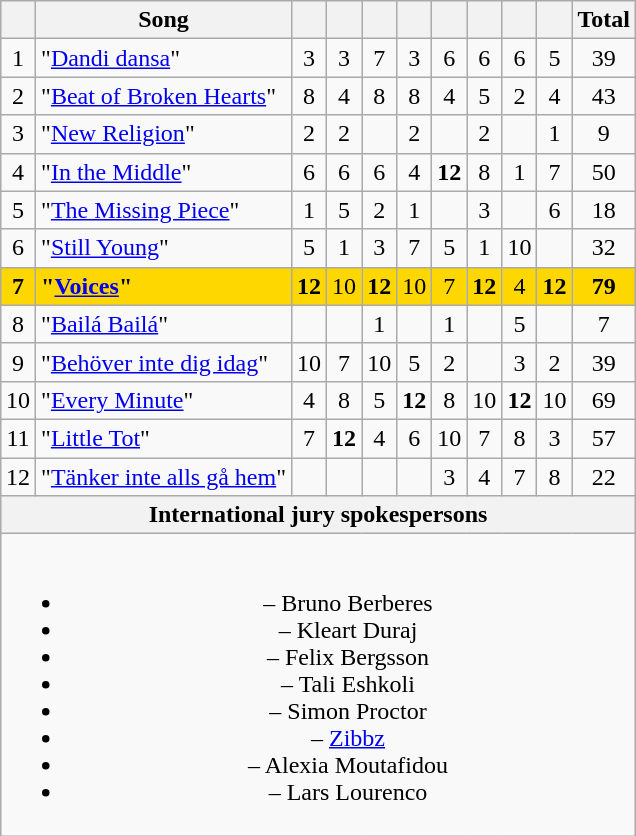<table class="sortable wikitable" style="margin: 1em auto 1em auto; text-align:center;">
<tr>
<th></th>
<th>Song</th>
<th></th>
<th></th>
<th></th>
<th></th>
<th></th>
<th></th>
<th></th>
<th></th>
<th>Total</th>
</tr>
<tr>
<td>1</td>
<td align="left">"<a href='#'>Dandi dansa</a>"</td>
<td>3</td>
<td>3</td>
<td>7</td>
<td>3</td>
<td>6</td>
<td>6</td>
<td>6</td>
<td>5</td>
<td>39</td>
</tr>
<tr>
<td>2</td>
<td align="left">"<a href='#'>Beat of Broken Hearts</a>"</td>
<td>8</td>
<td>4</td>
<td>8</td>
<td>8</td>
<td>4</td>
<td>5</td>
<td>2</td>
<td>4</td>
<td>43</td>
</tr>
<tr>
<td>3</td>
<td align="left">"<a href='#'>New Religion</a>"</td>
<td>2</td>
<td>2</td>
<td></td>
<td>2</td>
<td></td>
<td>2</td>
<td></td>
<td>1</td>
<td>9</td>
</tr>
<tr>
<td>4</td>
<td align="left">"<a href='#'>In the Middle</a>"</td>
<td>6</td>
<td>6</td>
<td>6</td>
<td>4</td>
<td><strong>12</strong></td>
<td>8</td>
<td>1</td>
<td>7</td>
<td>50</td>
</tr>
<tr>
<td>5</td>
<td align="left">"<a href='#'>The Missing Piece</a>"</td>
<td>1</td>
<td>5</td>
<td>2</td>
<td>1</td>
<td></td>
<td>3</td>
<td></td>
<td>6</td>
<td>18</td>
</tr>
<tr>
<td>6</td>
<td align="left">"<a href='#'>Still Young</a>"</td>
<td>5</td>
<td>1</td>
<td>3</td>
<td>7</td>
<td>5</td>
<td>1</td>
<td>10</td>
<td></td>
<td>32</td>
</tr>
<tr style="background:gold;">
<td><strong>7</strong></td>
<td align="left"><strong>"<a href='#'>Voices</a>"</strong></td>
<td><strong>12</strong></td>
<td>10</td>
<td><strong>12</strong></td>
<td>10</td>
<td>7</td>
<td><strong>12</strong></td>
<td>4</td>
<td><strong>12</strong></td>
<td><strong>79</strong></td>
</tr>
<tr>
<td>8</td>
<td align="left">"<a href='#'>Bailá Bailá</a>"</td>
<td></td>
<td></td>
<td>1</td>
<td></td>
<td>1</td>
<td></td>
<td>5</td>
<td></td>
<td>7</td>
</tr>
<tr>
<td>9</td>
<td align="left">"<a href='#'>Behöver inte dig idag</a>"</td>
<td>10</td>
<td>7</td>
<td>10</td>
<td>5</td>
<td>2</td>
<td></td>
<td>3</td>
<td>2</td>
<td>39</td>
</tr>
<tr>
<td>10</td>
<td align="left">"<a href='#'>Every Minute</a>"</td>
<td>4</td>
<td>8</td>
<td>5</td>
<td><strong>12</strong></td>
<td>8</td>
<td>10</td>
<td><strong>12</strong></td>
<td>10</td>
<td>69</td>
</tr>
<tr>
<td>11</td>
<td align="left">"<a href='#'>Little Tot</a>"</td>
<td>7</td>
<td><strong>12</strong></td>
<td>4</td>
<td>6</td>
<td>10</td>
<td>7</td>
<td>8</td>
<td>3</td>
<td>57</td>
</tr>
<tr>
<td>12</td>
<td align="left">"<a href='#'>Tänker inte alls gå hem</a>"</td>
<td></td>
<td></td>
<td></td>
<td></td>
<td>3</td>
<td>4</td>
<td>7</td>
<td>8</td>
<td>22</td>
</tr>
<tr class="sortbottom">
<th colspan="11">International jury spokespersons</th>
</tr>
<tr class="sortbottom">
<td colspan="11"><br><ul><li> – Bruno Berberes</li><li> – Kleart Duraj</li><li> – Felix Bergsson</li><li> – Tali Eshkoli</li><li> – Simon Proctor</li><li> – <a href='#'>Zibbz</a></li><li> – Alexia Moutafidou</li><li> – Lars Lourenco</li></ul></td>
</tr>
</table>
